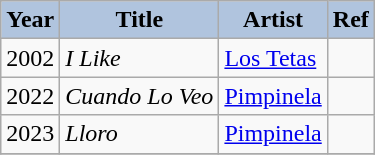<table class="wikitable">
<tr>
<th style="background:#B0C4DE;">Year</th>
<th style="background:#B0C4DE;">Title</th>
<th style="background:#B0C4DE;">Artist</th>
<th style="background:#B0C4DE;">Ref</th>
</tr>
<tr>
<td>2002</td>
<td><em>I Like</em></td>
<td><a href='#'>Los Tetas</a></td>
<td></td>
</tr>
<tr>
<td>2022</td>
<td><em>Cuando Lo Veo</em></td>
<td><a href='#'>Pimpinela</a></td>
<td></td>
</tr>
<tr>
<td>2023</td>
<td><em>Lloro</em></td>
<td><a href='#'>Pimpinela</a></td>
<td></td>
</tr>
<tr>
</tr>
</table>
